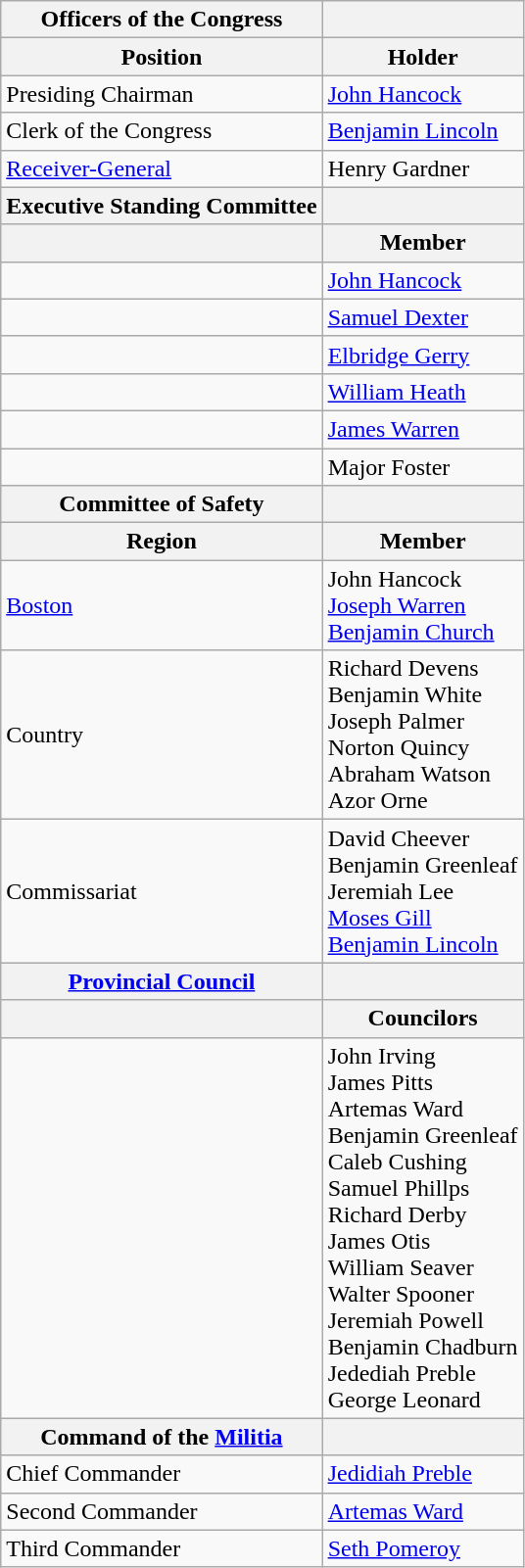<table class="wikitable mw-collapsible">
<tr>
<th><strong>Officers of the Congress</strong></th>
<th></th>
</tr>
<tr>
<th>Position</th>
<th>Holder</th>
</tr>
<tr>
<td>Presiding Chairman</td>
<td><a href='#'>John Hancock</a></td>
</tr>
<tr>
<td>Clerk of the Congress</td>
<td><a href='#'>Benjamin Lincoln</a></td>
</tr>
<tr>
<td><a href='#'>Receiver-General</a></td>
<td>Henry Gardner</td>
</tr>
<tr>
<th><strong>Executive Standing Committee</strong></th>
<th></th>
</tr>
<tr>
<th></th>
<th>Member</th>
</tr>
<tr>
<td></td>
<td><a href='#'>John Hancock</a></td>
</tr>
<tr>
<td></td>
<td><a href='#'>Samuel Dexter</a></td>
</tr>
<tr>
<td></td>
<td><a href='#'>Elbridge Gerry</a></td>
</tr>
<tr>
<td></td>
<td><a href='#'>William Heath</a></td>
</tr>
<tr>
<td></td>
<td><a href='#'>James Warren</a></td>
</tr>
<tr>
<td></td>
<td>Major Foster</td>
</tr>
<tr>
<th><strong>Committee of Safety</strong></th>
<th></th>
</tr>
<tr>
<th>Region</th>
<th>Member</th>
</tr>
<tr>
<td><a href='#'>Boston</a></td>
<td>John Hancock<br><a href='#'>Joseph Warren</a><br><a href='#'>Benjamin Church</a></td>
</tr>
<tr>
<td>Country</td>
<td>Richard Devens<br>Benjamin White<br>Joseph Palmer<br>Norton Quincy<br>Abraham Watson<br>Azor Orne</td>
</tr>
<tr>
<td>Commissariat</td>
<td>David Cheever<br>Benjamin Greenleaf<br>Jeremiah Lee<br><a href='#'>Moses Gill</a><br><a href='#'>Benjamin Lincoln</a></td>
</tr>
<tr>
<th><a href='#'>Provincial Council</a></th>
<th></th>
</tr>
<tr>
<th></th>
<th>Councilors</th>
</tr>
<tr>
<td></td>
<td>John Irving<br>James Pitts<br>Artemas Ward<br>Benjamin Greenleaf<br>Caleb Cushing<br>Samuel Phillps<br>Richard Derby<br>James Otis<br>William Seaver<br>Walter Spooner<br>Jeremiah Powell<br>Benjamin Chadburn<br>Jedediah Preble<br>George Leonard</td>
</tr>
<tr>
<th>Command of the <a href='#'>Militia</a></th>
<th></th>
</tr>
<tr>
<td>Chief Commander</td>
<td><a href='#'>Jedidiah Preble</a></td>
</tr>
<tr>
<td>Second Commander</td>
<td><a href='#'>Artemas Ward</a></td>
</tr>
<tr>
<td>Third Commander</td>
<td><a href='#'>Seth Pomeroy</a></td>
</tr>
</table>
